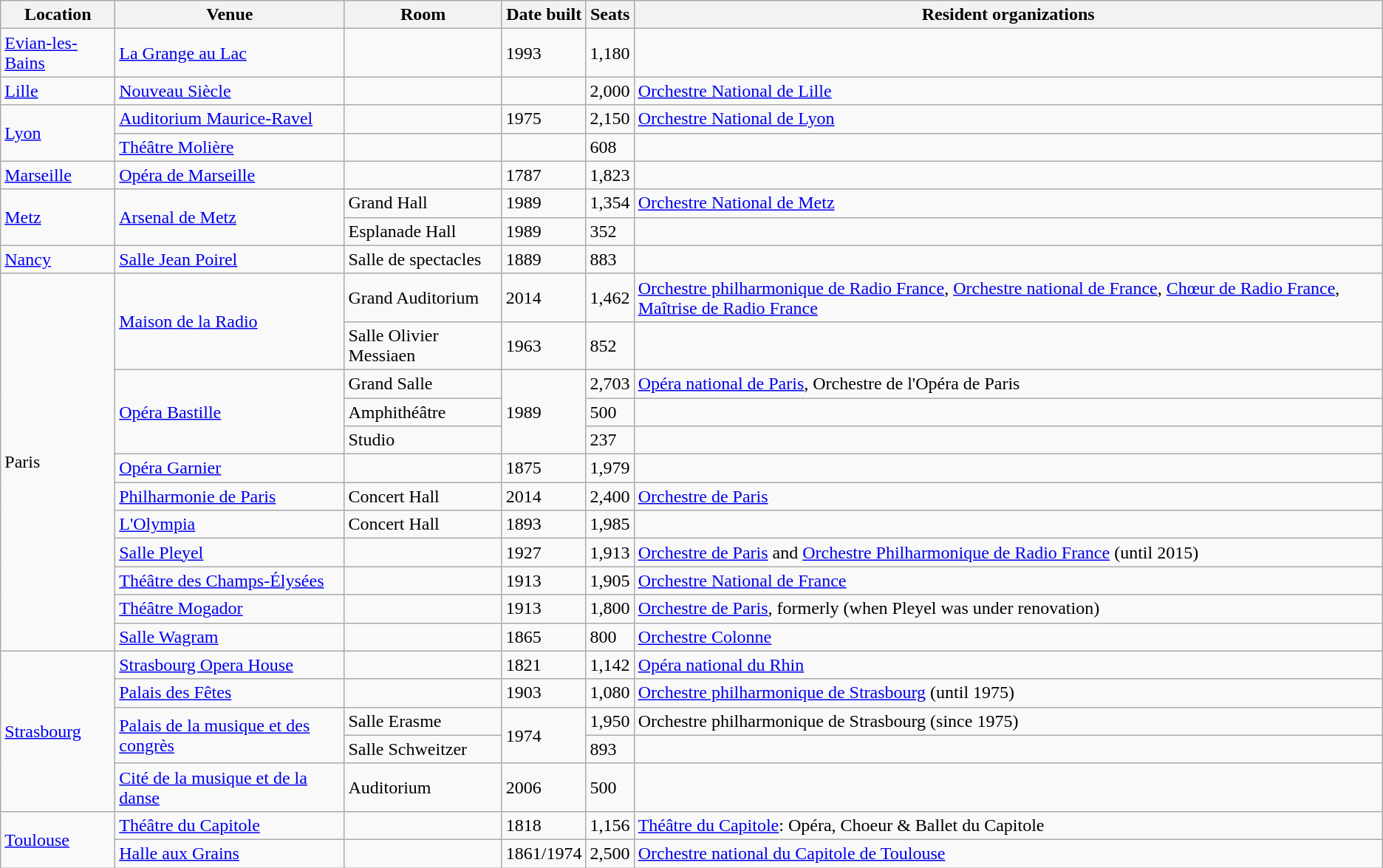<table class="wikitable">
<tr>
<th>Location</th>
<th>Venue</th>
<th>Room</th>
<th>Date built</th>
<th>Seats</th>
<th>Resident organizations</th>
</tr>
<tr>
<td><a href='#'>Evian-les-Bains</a></td>
<td><a href='#'>La Grange au Lac</a></td>
<td></td>
<td>1993</td>
<td>1,180</td>
<td></td>
</tr>
<tr>
<td><a href='#'>Lille</a></td>
<td><a href='#'>Nouveau Siècle</a></td>
<td></td>
<td></td>
<td>2,000</td>
<td><a href='#'>Orchestre National de Lille</a></td>
</tr>
<tr>
<td rowspan=2><a href='#'>Lyon</a></td>
<td><a href='#'>Auditorium Maurice-Ravel</a></td>
<td></td>
<td>1975</td>
<td>2,150</td>
<td><a href='#'>Orchestre National de Lyon</a></td>
</tr>
<tr>
<td><a href='#'>Théâtre Molière</a></td>
<td></td>
<td></td>
<td>608</td>
<td></td>
</tr>
<tr>
<td><a href='#'>Marseille</a></td>
<td><a href='#'>Opéra de Marseille</a></td>
<td></td>
<td>1787</td>
<td>1,823</td>
<td></td>
</tr>
<tr>
<td rowspan=2><a href='#'>Metz</a></td>
<td rowspan=2><a href='#'>Arsenal de Metz</a></td>
<td>Grand Hall</td>
<td>1989</td>
<td>1,354</td>
<td><a href='#'>Orchestre National de Metz</a></td>
</tr>
<tr>
<td>Esplanade Hall</td>
<td>1989</td>
<td>352</td>
<td></td>
</tr>
<tr>
<td><a href='#'>Nancy</a></td>
<td><a href='#'>Salle Jean Poirel</a></td>
<td>Salle de spectacles</td>
<td>1889</td>
<td>883</td>
<td></td>
</tr>
<tr>
<td rowspan="12">Paris</td>
<td rowspan="2"><a href='#'>Maison de la Radio</a></td>
<td>Grand Auditorium</td>
<td>2014</td>
<td>1,462</td>
<td><a href='#'>Orchestre philharmonique de Radio France</a>, <a href='#'>Orchestre national de France</a>, <a href='#'>Chœur de Radio France</a>, <a href='#'>Maîtrise de Radio France</a></td>
</tr>
<tr>
<td>Salle Olivier Messiaen</td>
<td>1963</td>
<td>852</td>
<td></td>
</tr>
<tr>
<td rowspan=3><a href='#'>Opéra Bastille</a></td>
<td>Grand Salle</td>
<td rowspan=3>1989</td>
<td>2,703</td>
<td><a href='#'>Opéra national de Paris</a>, Orchestre de l'Opéra de Paris</td>
</tr>
<tr>
<td>Amphithéâtre</td>
<td>500</td>
<td></td>
</tr>
<tr>
<td>Studio</td>
<td>237</td>
<td></td>
</tr>
<tr>
<td><a href='#'>Opéra Garnier</a></td>
<td></td>
<td>1875</td>
<td>1,979</td>
<td></td>
</tr>
<tr>
<td><a href='#'>Philharmonie de Paris</a></td>
<td>Concert Hall</td>
<td>2014</td>
<td>2,400</td>
<td><a href='#'>Orchestre de Paris</a></td>
</tr>
<tr>
<td><a href='#'>L'Olympia</a></td>
<td>Concert Hall</td>
<td>1893</td>
<td>1,985</td>
<td></td>
</tr>
<tr>
<td><a href='#'>Salle Pleyel</a></td>
<td></td>
<td>1927</td>
<td>1,913</td>
<td><a href='#'>Orchestre de Paris</a> and <a href='#'>Orchestre Philharmonique de Radio France</a> (until 2015)</td>
</tr>
<tr>
<td><a href='#'>Théâtre des Champs-Élysées</a></td>
<td></td>
<td>1913</td>
<td>1,905</td>
<td><a href='#'>Orchestre National de France</a></td>
</tr>
<tr>
<td><a href='#'>Théâtre Mogador</a></td>
<td></td>
<td>1913</td>
<td>1,800</td>
<td><a href='#'>Orchestre de Paris</a>, formerly (when Pleyel was under renovation)</td>
</tr>
<tr>
<td><a href='#'>Salle Wagram</a></td>
<td></td>
<td>1865</td>
<td>800</td>
<td><a href='#'>Orchestre Colonne</a></td>
</tr>
<tr>
<td rowspan=5><a href='#'>Strasbourg</a></td>
<td><a href='#'>Strasbourg Opera House</a></td>
<td></td>
<td>1821</td>
<td>1,142</td>
<td><a href='#'>Opéra national du Rhin</a></td>
</tr>
<tr>
<td><a href='#'>Palais des Fêtes</a></td>
<td></td>
<td>1903</td>
<td>1,080</td>
<td><a href='#'>Orchestre philharmonique de Strasbourg</a> (until 1975)</td>
</tr>
<tr>
<td rowspan=2><a href='#'>Palais de la musique et des congrès</a></td>
<td>Salle Erasme</td>
<td rowspan=2>1974</td>
<td>1,950</td>
<td>Orchestre philharmonique de Strasbourg (since 1975)</td>
</tr>
<tr>
<td>Salle Schweitzer</td>
<td>893</td>
<td></td>
</tr>
<tr>
<td><a href='#'>Cité de la musique et de la danse</a></td>
<td>Auditorium</td>
<td>2006</td>
<td>500</td>
<td></td>
</tr>
<tr>
<td rowspan=2><a href='#'>Toulouse</a></td>
<td><a href='#'>Théâtre du Capitole</a></td>
<td></td>
<td>1818</td>
<td>1,156</td>
<td><a href='#'>Théâtre du Capitole</a>: Opéra, Choeur & Ballet du Capitole</td>
</tr>
<tr>
<td><a href='#'>Halle aux Grains</a></td>
<td></td>
<td>1861/1974</td>
<td>2,500</td>
<td><a href='#'>Orchestre national du Capitole de Toulouse</a></td>
</tr>
</table>
